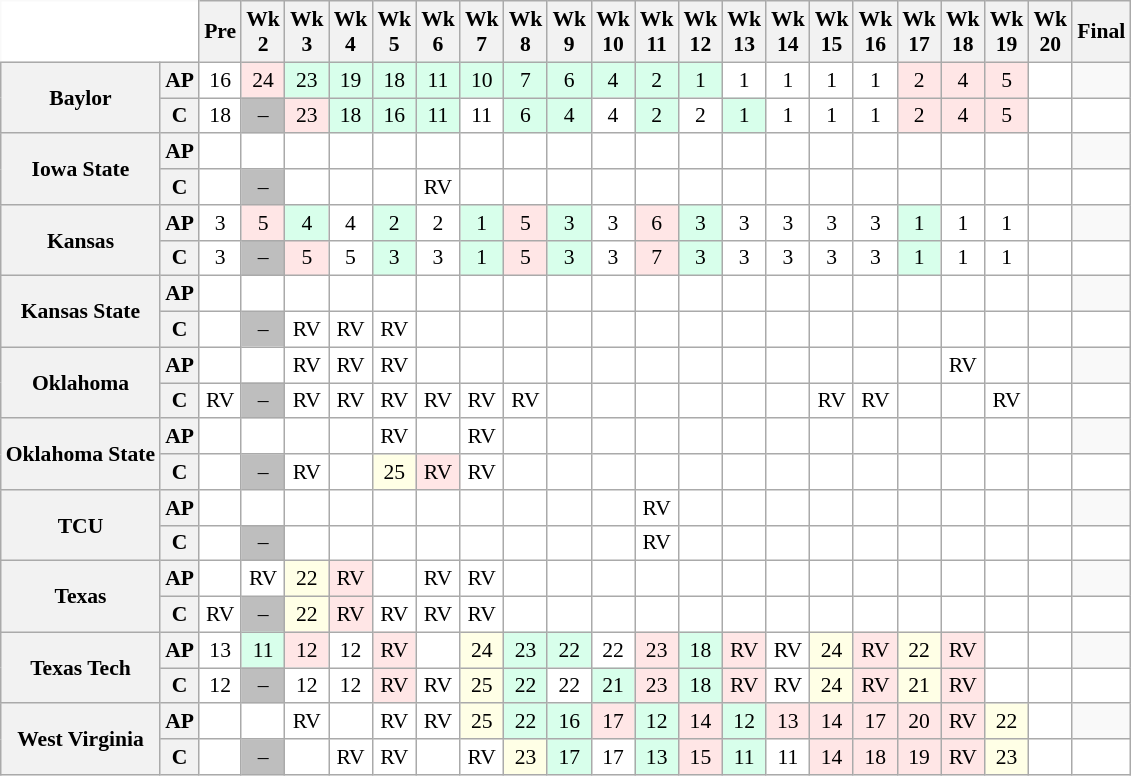<table class="wikitable" style="white-space:nowrap;font-size:90%;">
<tr>
<th colspan=2 style="background:white; border-top-style:hidden; border-left-style:hidden;"> </th>
<th>Pre</th>
<th>Wk<br>2</th>
<th>Wk<br>3</th>
<th>Wk<br>4</th>
<th>Wk<br>5</th>
<th>Wk<br>6</th>
<th>Wk<br>7</th>
<th>Wk<br>8</th>
<th>Wk<br>9</th>
<th>Wk<br>10</th>
<th>Wk<br>11</th>
<th>Wk<br>12</th>
<th>Wk<br>13</th>
<th>Wk<br>14</th>
<th>Wk<br>15</th>
<th>Wk<br>16</th>
<th>Wk<br>17</th>
<th>Wk<br>18</th>
<th>Wk<br>19</th>
<th>Wk<br>20</th>
<th>Final</th>
</tr>
<tr style="text-align:center;">
<th rowspan=2 style=>Baylor</th>
<th>AP</th>
<td style="background:#FFF;">16</td>
<td style="background:#FFE6E6;">24</td>
<td style="background:#D8FFEB;">23</td>
<td style="background:#D8FFEB;">19</td>
<td style="background:#D8FFEB;">18</td>
<td style="background:#D8FFEB;">11</td>
<td style="background:#D8FFEB;">10</td>
<td style="background:#D8FFEB;">7</td>
<td style="background:#D8FFEB;">6</td>
<td style="background:#D8FFEB;">4</td>
<td style="background:#D8FFEB;">2</td>
<td style="background:#D8FFEB;">1</td>
<td style="background:#FFF;">1</td>
<td style="background:#FFF;">1</td>
<td style="background:#FFF;">1</td>
<td style="background:#FFF;">1</td>
<td style="background:#FFE6E6;">2</td>
<td style="background:#FFE6E6;">4</td>
<td style="background:#FFE6E6;">5</td>
<td style="background:#FFF;"></td>
</tr>
<tr style="text-align:center;">
<th>C</th>
<td style="background:#FFF;">18</td>
<td style="background:#BEBEBE;">–</td>
<td style="background:#FFE6E6;">23</td>
<td style="background:#D8FFEB;">18</td>
<td style="background:#D8FFEB;">16</td>
<td style="background:#D8FFEB;">11</td>
<td style="background:#FFF;">11</td>
<td style="background:#D8FFEB;">6</td>
<td style="background:#D8FFEB;">4</td>
<td style="background:#FFF;">4</td>
<td style="background:#D8FFEB;">2</td>
<td style="background:#FFF;">2</td>
<td style="background:#D8FFEB;">1</td>
<td style="background:#FFF;">1</td>
<td style="background:#FFF;">1</td>
<td style="background:#FFF;">1</td>
<td style="background:#FFE6E6;">2</td>
<td style="background:#FFE6E6;">4</td>
<td style="background:#FFE6E6;">5</td>
<td style="background:#FFF;"></td>
<td style="background:#FFF;"></td>
</tr>
<tr style="text-align:center;">
<th rowspan=2 style=>Iowa State</th>
<th>AP</th>
<td style="background:#FFF;"></td>
<td style="background:#FFF;"></td>
<td style="background:#FFF;"></td>
<td style="background:#FFF;"></td>
<td style="background:#FFF;"></td>
<td style="background:#FFF;"></td>
<td style="background:#FFF;"></td>
<td style="background:#FFF;"></td>
<td style="background:#FFF;"></td>
<td style="background:#FFF;"></td>
<td style="background:#FFF;"></td>
<td style="background:#FFF;"></td>
<td style="background:#FFF;"></td>
<td style="background:#FFF;"></td>
<td style="background:#FFF;"></td>
<td style="background:#FFF;"></td>
<td style="background:#FFF;"></td>
<td style="background:#FFF;"></td>
<td style="background:#FFF;"></td>
<td style="background:#FFF;"></td>
</tr>
<tr style="text-align:center;">
<th>C</th>
<td style="background:#FFF;"></td>
<td style="background:#BEBEBE;">–</td>
<td style="background:#FFF;"></td>
<td style="background:#FFF;"></td>
<td style="background:#FFF;"></td>
<td style="background:#FFF;">RV</td>
<td style="background:#FFF;"></td>
<td style="background:#FFF;"></td>
<td style="background:#FFF;"></td>
<td style="background:#FFF;"></td>
<td style="background:#FFF;"></td>
<td style="background:#FFF;"></td>
<td style="background:#FFF;"></td>
<td style="background:#FFF;"></td>
<td style="background:#FFF;"></td>
<td style="background:#FFF;"></td>
<td style="background:#FFF;"></td>
<td style="background:#FFF;"></td>
<td style="background:#FFF;"></td>
<td style="background:#FFF;"></td>
<td style="background:#FFF;"></td>
</tr>
<tr style="text-align:center;">
<th rowspan=2 style=>Kansas</th>
<th>AP</th>
<td style="background:#FFF;">3</td>
<td style="background:#FFE6E6;">5</td>
<td style="background:#D8FFEB;">4</td>
<td style="background:#FFF;">4</td>
<td style="background:#D8FFEB;">2</td>
<td style="background:#FFF;">2</td>
<td style="background:#D8FFEB;">1</td>
<td style="background:#FFE6E6;">5</td>
<td style="background:#D8FFEB;">3</td>
<td style="background:#FFF;">3</td>
<td style="background:#FFE6E6;">6</td>
<td style="background:#D8FFEB;">3</td>
<td style="background:#FFF;">3</td>
<td style="background:#FFF;">3</td>
<td style="background:#FFF;">3</td>
<td style="background:#FFF;">3</td>
<td style="background:#D8FFEB;">1</td>
<td style="background:#FFF;">1</td>
<td style="background:#FFF;">1</td>
<td style="background:#FFF;"></td>
</tr>
<tr style="text-align:center;">
<th>C</th>
<td style="background:#FFF;">3</td>
<td style="background:#BEBEBE;">–</td>
<td style="background:#FFE6E6;">5</td>
<td style="background:#FFF;">5</td>
<td style="background:#D8FFEB;">3</td>
<td style="background:#FFF;">3</td>
<td style="background:#D8FFEB;">1</td>
<td style="background:#FFE6E6;">5</td>
<td style="background:#D8FFEB;">3</td>
<td style="background:#FFF;">3</td>
<td style="background:#FFE6E6;">7</td>
<td style="background:#D8FFEB;">3</td>
<td style="background:#FFF;">3</td>
<td style="background:#FFF;">3</td>
<td style="background:#FFF;">3</td>
<td style="background:#FFF;">3</td>
<td style="background:#D8FFEB;">1</td>
<td style="background:#FFF;">1</td>
<td style="background:#FFF;">1</td>
<td style="background:#FFF;"></td>
<td style="background:#FFF;"></td>
</tr>
<tr style="text-align:center;">
<th rowspan=2 style=>Kansas State</th>
<th>AP</th>
<td style="background:#FFF;"></td>
<td style="background:#FFF;"></td>
<td style="background:#FFF;"></td>
<td style="background:#FFF;"></td>
<td style="background:#FFF;"></td>
<td style="background:#FFF;"></td>
<td style="background:#FFF;"></td>
<td style="background:#FFF;"></td>
<td style="background:#FFF;"></td>
<td style="background:#FFF;"></td>
<td style="background:#FFF;"></td>
<td style="background:#FFF;"></td>
<td style="background:#FFF;"></td>
<td style="background:#FFF;"></td>
<td style="background:#FFF;"></td>
<td style="background:#FFF;"></td>
<td style="background:#FFF;"></td>
<td style="background:#FFF;"></td>
<td style="background:#FFF;"></td>
<td style="background:#FFF;"></td>
</tr>
<tr style="text-align:center;">
<th>C</th>
<td style="background:#FFF;"></td>
<td style="background:#BEBEBE;">–</td>
<td style="background:#FFF;">RV</td>
<td style="background:#FFF;">RV</td>
<td style="background:#FFF;">RV</td>
<td style="background:#FFF;"></td>
<td style="background:#FFF;"></td>
<td style="background:#FFF;"></td>
<td style="background:#FFF;"></td>
<td style="background:#FFF;"></td>
<td style="background:#FFF;"></td>
<td style="background:#FFF;"></td>
<td style="background:#FFF;"></td>
<td style="background:#FFF;"></td>
<td style="background:#FFF;"></td>
<td style="background:#FFF;"></td>
<td style="background:#FFF;"></td>
<td style="background:#FFF;"></td>
<td style="background:#FFF;"></td>
<td style="background:#FFF;"></td>
<td style="background:#FFF;"></td>
</tr>
<tr style="text-align:center;">
<th rowspan=2 style=>Oklahoma</th>
<th>AP</th>
<td style="background:#FFF;"></td>
<td style="background:#FFF;"></td>
<td style="background:#FFF;">RV</td>
<td style="background:#FFF;">RV</td>
<td style="background:#FFF;">RV</td>
<td style="background:#FFF;"></td>
<td style="background:#FFF;"></td>
<td style="background:#FFF;"></td>
<td style="background:#FFF;"></td>
<td style="background:#FFF;"></td>
<td style="background:#FFF;"></td>
<td style="background:#FFF;"></td>
<td style="background:#FFF;"></td>
<td style="background:#FFF;"></td>
<td style="background:#FFF;"></td>
<td style="background:#FFF;"></td>
<td style="background:#FFF;"></td>
<td style="background:#FFF;">RV</td>
<td style="background:#FFF;"></td>
<td style="background:#FFF;"></td>
</tr>
<tr style="text-align:center;">
<th>C</th>
<td style="background:#FFF;">RV</td>
<td style="background:#BEBEBE;">–</td>
<td style="background:#FFF;">RV</td>
<td style="background:#FFF;">RV</td>
<td style="background:#FFF;">RV</td>
<td style="background:#FFF;">RV</td>
<td style="background:#FFF;">RV</td>
<td style="background:#FFF;">RV</td>
<td style="background:#FFF;"></td>
<td style="background:#FFF;"></td>
<td style="background:#FFF;"></td>
<td style="background:#FFF;"></td>
<td style="background:#FFF;"></td>
<td style="background:#FFF;"></td>
<td style="background:#FFF;">RV</td>
<td style="background:#FFF;">RV</td>
<td style="background:#FFF;"></td>
<td style="background:#FFF;"></td>
<td style="background:#FFF;">RV</td>
<td style="background:#FFF;"></td>
<td style="background:#FFF;"></td>
</tr>
<tr style="text-align:center;">
<th rowspan=2 style=>Oklahoma State</th>
<th>AP</th>
<td style="background:#FFF;"></td>
<td style="background:#FFF;"></td>
<td style="background:#FFF;"></td>
<td style="background:#FFF;"></td>
<td style="background:#FFF;">RV</td>
<td style="background:#FFF;"></td>
<td style="background:#FFF;">RV</td>
<td style="background:#FFF;"></td>
<td style="background:#FFF;"></td>
<td style="background:#FFF;"></td>
<td style="background:#FFF;"></td>
<td style="background:#FFF;"></td>
<td style="background:#FFF;"></td>
<td style="background:#FFF;"></td>
<td style="background:#FFF;"></td>
<td style="background:#FFF;"></td>
<td style="background:#FFF;"></td>
<td style="background:#FFF;"></td>
<td style="background:#FFF;"></td>
<td style="background:#FFF;"></td>
</tr>
<tr style="text-align:center;">
<th>C</th>
<td style="background:#FFF;"></td>
<td style="background:#BEBEBE;">–</td>
<td style="background:#FFF;">RV</td>
<td style="background:#FFF;"></td>
<td style="background:#FFFFE6;">25</td>
<td style="background:#FFE6E6;">RV</td>
<td style="background:#FFF;">RV</td>
<td style="background:#FFF;"></td>
<td style="background:#FFF;"></td>
<td style="background:#FFF;"></td>
<td style="background:#FFF;"></td>
<td style="background:#FFF;"></td>
<td style="background:#FFF;"></td>
<td style="background:#FFF;"></td>
<td style="background:#FFF;"></td>
<td style="background:#FFF;"></td>
<td style="background:#FFF;"></td>
<td style="background:#FFF;"></td>
<td style="background:#FFF;"></td>
<td style="background:#FFF;"></td>
<td style="background:#FFF;"></td>
</tr>
<tr style="text-align:center;">
<th rowspan=2 style=>TCU</th>
<th>AP</th>
<td style="background:#FFF;"></td>
<td style="background:#FFF;"></td>
<td style="background:#FFF;"></td>
<td style="background:#FFF;"></td>
<td style="background:#FFF;"></td>
<td style="background:#FFF;"></td>
<td style="background:#FFF;"></td>
<td style="background:#FFF;"></td>
<td style="background:#FFF;"></td>
<td style="background:#FFF;"></td>
<td style="background:#FFF;">RV</td>
<td style="background:#FFF;"></td>
<td style="background:#FFF;"></td>
<td style="background:#FFF;"></td>
<td style="background:#FFF;"></td>
<td style="background:#FFF;"></td>
<td style="background:#FFF;"></td>
<td style="background:#FFF;"></td>
<td style="background:#FFF;"></td>
<td style="background:#FFF;"></td>
</tr>
<tr style="text-align:center;">
<th>C</th>
<td style="background:#FFF;"></td>
<td style="background:#BEBEBE;">–</td>
<td style="background:#FFF;"></td>
<td style="background:#FFF;"></td>
<td style="background:#FFF;"></td>
<td style="background:#FFF;"></td>
<td style="background:#FFF;"></td>
<td style="background:#FFF;"></td>
<td style="background:#FFF;"></td>
<td style="background:#FFF;"></td>
<td style="background:#FFF;">RV</td>
<td style="background:#FFF;"></td>
<td style="background:#FFF;"></td>
<td style="background:#FFF;"></td>
<td style="background:#FFF;"></td>
<td style="background:#FFF;"></td>
<td style="background:#FFF;"></td>
<td style="background:#FFF;"></td>
<td style="background:#FFF;"></td>
<td style="background:#FFF;"></td>
<td style="background:#FFF;"></td>
</tr>
<tr style="text-align:center;">
<th rowspan=2 style=>Texas</th>
<th>AP</th>
<td style="background:#FFF;"></td>
<td style="background:#FFF;">RV</td>
<td style="background:#FFFFE6;">22</td>
<td style="background:#FFE6E6;">RV</td>
<td style="background:#FFF;"></td>
<td style="background:#FFF;">RV</td>
<td style="background:#FFF;">RV</td>
<td style="background:#FFF;"></td>
<td style="background:#FFF;"></td>
<td style="background:#FFF;"></td>
<td style="background:#FFF;"></td>
<td style="background:#FFF;"></td>
<td style="background:#FFF;"></td>
<td style="background:#FFF;"></td>
<td style="background:#FFF;"></td>
<td style="background:#FFF;"></td>
<td style="background:#FFF;"></td>
<td style="background:#FFF;"></td>
<td style="background:#FFF;"></td>
<td style="background:#FFF;"></td>
</tr>
<tr style="text-align:center;">
<th>C</th>
<td style="background:#FFF;">RV</td>
<td style="background:#BEBEBE;">–</td>
<td style="background:#FFFFE6;">22</td>
<td style="background:#FFE6E6;">RV</td>
<td style="background:#FFF;">RV</td>
<td style="background:#FFF;">RV</td>
<td style="background:#FFF;">RV</td>
<td style="background:#FFF;"></td>
<td style="background:#FFF;"></td>
<td style="background:#FFF;"></td>
<td style="background:#FFF;"></td>
<td style="background:#FFF;"></td>
<td style="background:#FFF;"></td>
<td style="background:#FFF;"></td>
<td style="background:#FFF;"></td>
<td style="background:#FFF;"></td>
<td style="background:#FFF;"></td>
<td style="background:#FFF;"></td>
<td style="background:#FFF;"></td>
<td style="background:#FFF;"></td>
<td style="background:#FFF;"></td>
</tr>
<tr style="text-align:center;">
<th rowspan=2 style=>Texas Tech</th>
<th>AP</th>
<td style="background:#FFF;">13</td>
<td style="background:#D8FFEB;">11</td>
<td style="background:#FFE6E6;">12</td>
<td style="background:#FFF;">12</td>
<td style="background:#FFE6E6;">RV</td>
<td style="background:#FFF;"></td>
<td style="background:#FFFFE6;">24</td>
<td style="background:#D8FFEB;">23</td>
<td style="background:#D8FFEB;">22</td>
<td style="background:#FFF;">22</td>
<td style="background:#FFE6E6;">23</td>
<td style="background:#D8FFEB;">18</td>
<td style="background:#FFE6E6;">RV</td>
<td style="background:#FFF;">RV</td>
<td style="background:#FFFFE6;">24</td>
<td style="background:#FFE6E6;">RV</td>
<td style="background:#FFFFE6;">22</td>
<td style="background:#FFE6E6;">RV</td>
<td style="background:#FFF;"></td>
<td style="background:#FFF;"></td>
</tr>
<tr style="text-align:center;">
<th>C</th>
<td style="background:#FFF;">12</td>
<td style="background:#BEBEBE;">–</td>
<td style="background:#FFF;">12</td>
<td style="background:#FFF;">12</td>
<td style="background:#FFE6E6;">RV</td>
<td style="background:#FFF;">RV</td>
<td style="background:#FFFFE6;">25</td>
<td style="background:#D8FFEB;">22</td>
<td style="background:#FFF;">22</td>
<td style="background:#D8FFEB;">21</td>
<td style="background:#FFE6E6;">23</td>
<td style="background:#D8FFEB;">18</td>
<td style="background:#FFE6E6;">RV</td>
<td style="background:#FFF;">RV</td>
<td style="background:#FFFFE6;">24</td>
<td style="background:#FFE6E6;">RV</td>
<td style="background:#FFFFE6;">21</td>
<td style="background:#FFE6E6;">RV</td>
<td style="background:#FFF;"></td>
<td style="background:#FFF;"></td>
<td style="background:#FFF;"></td>
</tr>
<tr style="text-align:center;">
<th rowspan=2 style=>West Virginia</th>
<th>AP</th>
<td style="background:#FFF;"></td>
<td style="background:#FFF;"></td>
<td style="background:#FFF;">RV</td>
<td style="background:#FFF;"></td>
<td style="background:#FFF;">RV</td>
<td style="background:#FFF;">RV</td>
<td style="background:#FFFFE6;">25</td>
<td style="background:#D8FFEB;">22</td>
<td style="background:#D8FFEB;">16</td>
<td style="background:#FFE6E6;">17</td>
<td style="background:#D8FFEB;">12</td>
<td style="background:#FFE6E6;">14</td>
<td style="background:#D8FFEB;">12</td>
<td style="background:#FFE6E6;">13</td>
<td style="background:#FFE6E6;">14</td>
<td style="background:#FFE6E6;">17</td>
<td style="background:#FFE6E6;">20</td>
<td style="background:#FFE6E6;">RV</td>
<td style="background:#FFFFE6;">22</td>
<td style="background:#FFF;"></td>
</tr>
<tr style="text-align:center;">
<th>C</th>
<td style="background:#FFF;"></td>
<td style="background:#BEBEBE;">–</td>
<td style="background:#FFF;"></td>
<td style="background:#FFF;">RV</td>
<td style="background:#FFF;">RV</td>
<td style="background:#FFF;"></td>
<td style="background:#FFF;">RV</td>
<td style="background:#FFFFE6;">23</td>
<td style="background:#D8FFEB;">17</td>
<td style="background:#FFF;">17</td>
<td style="background:#D8FFEB;">13</td>
<td style="background:#FFE6E6;">15</td>
<td style="background:#D8FFEB;">11</td>
<td style="background:#FFF;">11</td>
<td style="background:#FFE6E6;">14</td>
<td style="background:#FFE6E6;">18</td>
<td style="background:#FFE6E6;">19</td>
<td style="background:#FFE6E6;">RV</td>
<td style="background:#FFFFE6;">23</td>
<td style="background:#FFF;"></td>
<td style="background:#FFF;"></td>
</tr>
</table>
